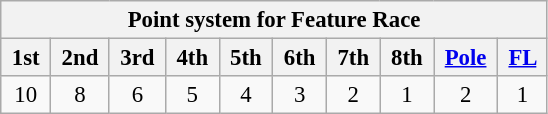<table class="wikitable" style="font-size:95%; text-align:center">
<tr>
<th colspan="10">Point system for Feature Race</th>
</tr>
<tr>
<th> 1st </th>
<th> 2nd </th>
<th> 3rd </th>
<th> 4th </th>
<th> 5th </th>
<th> 6th </th>
<th> 7th </th>
<th> 8th </th>
<th> <strong><a href='#'>Pole</a></strong> </th>
<th> <strong><a href='#'>FL</a></strong> </th>
</tr>
<tr>
<td>10</td>
<td>8</td>
<td>6</td>
<td>5</td>
<td>4</td>
<td>3</td>
<td>2</td>
<td>1</td>
<td>2</td>
<td>1</td>
</tr>
</table>
